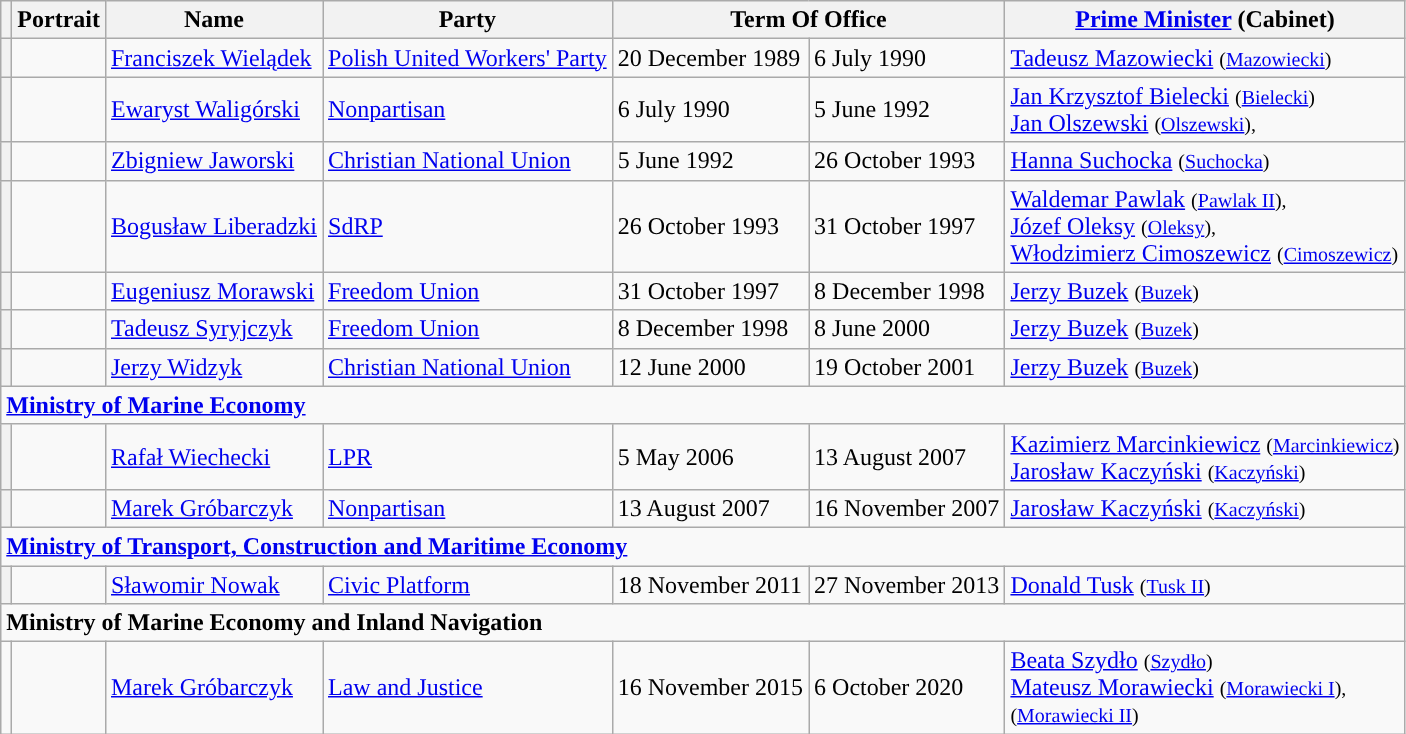<table class="wikitable">
<tr>
<th></th>
<th>Portrait</th>
<th>Name</th>
<th>Party</th>
<th colspan="2">Term Of Office</th>
<th><a href='#'>Prime Minister</a> (Cabinet)</th>
</tr>
<tr>
<th style="background:"></th>
<td></td>
<td><a href='#'>Franciszek Wielądek</a></td>
<td><a href='#'>Polish United Workers' Party</a></td>
<td>20 December 1989</td>
<td>6 July 1990</td>
<td><a href='#'>Tadeusz Mazowiecki</a> <small>(<a href='#'>Mazowiecki</a>)</small><br></td>
</tr>
<tr>
<th style="background:"></th>
<td></td>
<td><a href='#'>Ewaryst Waligórski</a></td>
<td><a href='#'>Nonpartisan</a></td>
<td>6 July 1990</td>
<td>5 June 1992</td>
<td><a href='#'>Jan Krzysztof Bielecki</a> <small>(<a href='#'>Bielecki</a>)</small><br><a href='#'>Jan Olszewski</a> <small>(<a href='#'>Olszewski</a>),</small></td>
</tr>
<tr>
<th style="background:"></th>
<td></td>
<td><a href='#'>Zbigniew Jaworski</a></td>
<td><a href='#'>Christian National Union</a></td>
<td>5 June 1992</td>
<td>26 October 1993</td>
<td><a href='#'>Hanna Suchocka</a> <small>(<a href='#'>Suchocka</a>)</small></td>
</tr>
<tr>
<th style="background:"></th>
<td></td>
<td><a href='#'>Bogusław Liberadzki</a></td>
<td><a href='#'>SdRP</a></td>
<td>26 October 1993</td>
<td>31 October 1997</td>
<td><a href='#'>Waldemar Pawlak</a> <small>(<a href='#'>Pawlak II</a>),</small><br><a href='#'>Józef Oleksy</a> <small>(<a href='#'>Oleksy</a>),</small><br><a href='#'>Włodzimierz Cimoszewicz</a> <small>(<a href='#'>Cimoszewicz</a>)</small></td>
</tr>
<tr>
<th style="background:"></th>
<td></td>
<td><a href='#'>Eugeniusz Morawski</a></td>
<td><a href='#'>Freedom Union</a></td>
<td>31 October 1997</td>
<td>8 December 1998</td>
<td><a href='#'>Jerzy Buzek</a> <small>(<a href='#'>Buzek</a>)</small></td>
</tr>
<tr>
<th style="background:"></th>
<td></td>
<td><a href='#'>Tadeusz Syryjczyk</a></td>
<td><a href='#'>Freedom Union</a></td>
<td>8 December 1998</td>
<td>8 June 2000</td>
<td><a href='#'>Jerzy Buzek</a> <small>(<a href='#'>Buzek</a>)</small></td>
</tr>
<tr>
<th style="background:"></th>
<td></td>
<td><a href='#'>Jerzy Widzyk</a></td>
<td><a href='#'>Christian National Union</a></td>
<td>12 June 2000</td>
<td>19 October 2001</td>
<td><a href='#'>Jerzy Buzek</a> <small>(<a href='#'>Buzek</a>)</small></td>
</tr>
<tr>
<td colspan="7"><a href='#'><strong>Ministry of Marine Economy</strong></a></td>
</tr>
<tr>
<th style="background:"></th>
<td></td>
<td><a href='#'>Rafał Wiechecki</a></td>
<td><a href='#'>LPR</a></td>
<td>5 May 2006</td>
<td>13 August 2007</td>
<td><a href='#'>Kazimierz Marcinkiewicz</a> <small>(<a href='#'>Marcinkiewicz</a>)</small><br><a href='#'>Jarosław Kaczyński</a> <small>(<a href='#'>Kaczyński</a>)</small></td>
</tr>
<tr>
<th style="background:"></th>
<td></td>
<td><a href='#'>Marek Gróbarczyk</a></td>
<td><a href='#'>Nonpartisan</a></td>
<td>13 August 2007</td>
<td>16 November 2007</td>
<td><a href='#'>Jarosław Kaczyński</a> <small>(<a href='#'>Kaczyński</a>)</small></td>
</tr>
<tr>
<td colspan="7"><a href='#'><strong>Ministry of Transport, Construction and Maritime Economy</strong></a></td>
</tr>
<tr>
<th style="background:"></th>
<td></td>
<td><a href='#'>Sławomir Nowak</a></td>
<td><a href='#'>Civic Platform</a></td>
<td>18 November 2011</td>
<td>27 November 2013</td>
<td><a href='#'>Donald Tusk</a> <small>(<a href='#'>Tusk II</a>)</small></td>
</tr>
<tr>
<td colspan="7"><strong>Ministry of Marine Economy and Inland Navigation</strong></td>
</tr>
<tr>
<td ! style="background:"></td>
<td></td>
<td><a href='#'>Marek Gróbarczyk</a></td>
<td><a href='#'>Law and Justice</a></td>
<td>16 November 2015</td>
<td>6 October 2020</td>
<td><a href='#'>Beata Szydło</a> <small>(<a href='#'>Szydło</a>)</small><br><a href='#'>Mateusz Morawiecki</a> <small>(<a href='#'>Morawiecki I</a>), <br>(<a href='#'>Morawiecki II</a>)</small></td>
</tr>
</table>
